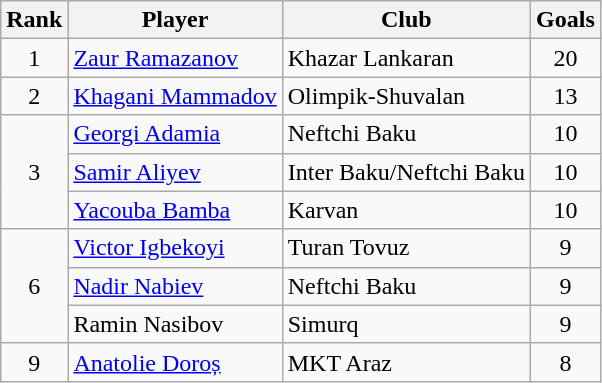<table class="wikitable" style="text-align:center">
<tr>
<th>Rank</th>
<th>Player</th>
<th>Club</th>
<th>Goals</th>
</tr>
<tr>
<td>1</td>
<td align="left"> <a href='#'>Zaur Ramazanov</a></td>
<td align="left">Khazar Lankaran</td>
<td>20</td>
</tr>
<tr>
<td>2</td>
<td align="left"> <a href='#'>Khagani Mammadov</a></td>
<td align="left">Olimpik-Shuvalan</td>
<td>13</td>
</tr>
<tr>
<td rowspan="3">3</td>
<td align="left"> <a href='#'>Georgi Adamia</a></td>
<td align="left">Neftchi Baku</td>
<td>10</td>
</tr>
<tr>
<td align="left"> <a href='#'>Samir Aliyev</a></td>
<td align="left">Inter Baku/Neftchi Baku</td>
<td>10</td>
</tr>
<tr>
<td align="left"> <a href='#'>Yacouba Bamba</a></td>
<td align="left">Karvan</td>
<td>10</td>
</tr>
<tr>
<td rowspan="3">6</td>
<td align="left"> <a href='#'>Victor Igbekoyi</a></td>
<td align="left">Turan Tovuz</td>
<td>9</td>
</tr>
<tr>
<td align="left"> <a href='#'>Nadir Nabiev</a></td>
<td align="left">Neftchi Baku</td>
<td>9</td>
</tr>
<tr>
<td align="left"> Ramin Nasibov</td>
<td align="left">Simurq</td>
<td>9</td>
</tr>
<tr>
<td>9</td>
<td align="left"> <a href='#'>Anatolie Doroș</a></td>
<td align="left">MKT Araz</td>
<td>8</td>
</tr>
</table>
